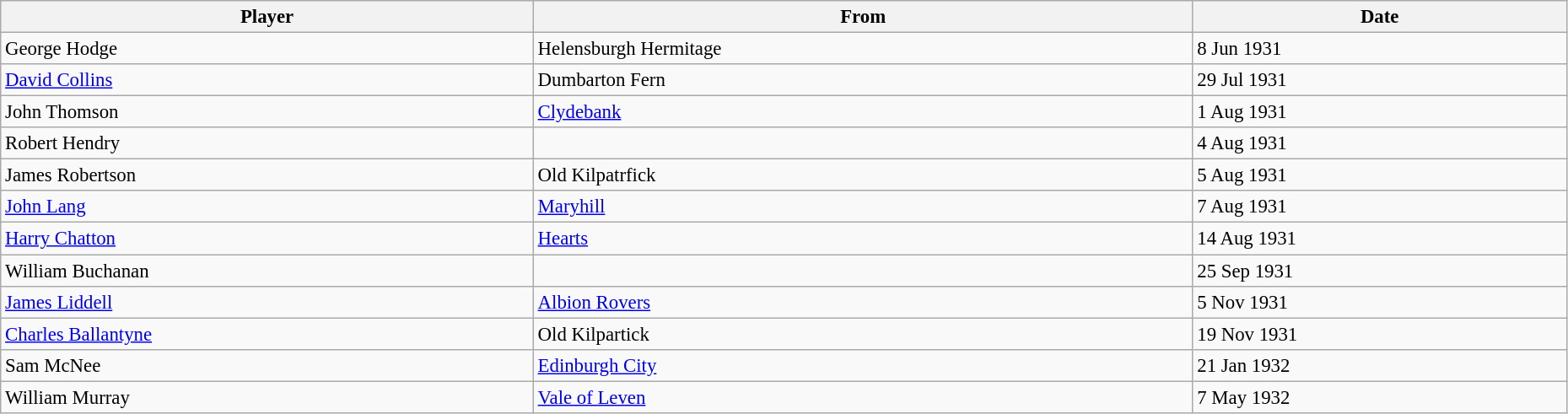<table class="wikitable" style="text-align:center; font-size:95%;width:98%; text-align:left">
<tr>
<th>Player</th>
<th>From</th>
<th>Date</th>
</tr>
<tr>
<td> George Hodge</td>
<td> Helensburgh Hermitage</td>
<td>8 Jun 1931</td>
</tr>
<tr>
<td> <a href='#'>David Collins</a></td>
<td> Dumbarton Fern</td>
<td>29 Jul 1931</td>
</tr>
<tr>
<td> John Thomson</td>
<td> <a href='#'>Clydebank</a></td>
<td>1 Aug 1931</td>
</tr>
<tr>
<td> Robert Hendry</td>
<td></td>
<td>4 Aug 1931</td>
</tr>
<tr>
<td> James Robertson</td>
<td> Old Kilpatrfick</td>
<td>5 Aug 1931</td>
</tr>
<tr>
<td> <a href='#'>John Lang</a></td>
<td> <a href='#'>Maryhill</a></td>
<td>7 Aug 1931</td>
</tr>
<tr>
<td> <a href='#'>Harry Chatton</a></td>
<td> <a href='#'>Hearts</a></td>
<td>14 Aug 1931</td>
</tr>
<tr>
<td> William Buchanan</td>
<td></td>
<td>25 Sep 1931</td>
</tr>
<tr>
<td> <a href='#'>James Liddell</a></td>
<td> <a href='#'>Albion Rovers</a></td>
<td>5 Nov 1931</td>
</tr>
<tr>
<td> <a href='#'>Charles Ballantyne</a></td>
<td> Old Kilpartick</td>
<td>19 Nov 1931</td>
</tr>
<tr>
<td> Sam McNee</td>
<td> <a href='#'>Edinburgh City</a></td>
<td>21 Jan 1932</td>
</tr>
<tr>
<td> William Murray</td>
<td> <a href='#'>Vale of Leven</a></td>
<td>7 May 1932</td>
</tr>
</table>
